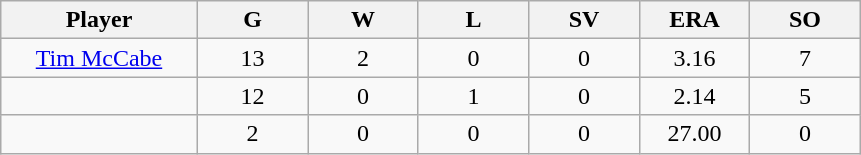<table class="wikitable sortable">
<tr>
<th bgcolor="#DDDDFF" width="16%">Player</th>
<th bgcolor="#DDDDFF" width="9%">G</th>
<th bgcolor="#DDDDFF" width="9%">W</th>
<th bgcolor="#DDDDFF" width="9%">L</th>
<th bgcolor="#DDDDFF" width="9%">SV</th>
<th bgcolor="#DDDDFF" width="9%">ERA</th>
<th bgcolor="#DDDDFF" width="9%">SO</th>
</tr>
<tr align="center">
<td><a href='#'>Tim McCabe</a></td>
<td>13</td>
<td>2</td>
<td>0</td>
<td>0</td>
<td>3.16</td>
<td>7</td>
</tr>
<tr align="center">
<td></td>
<td>12</td>
<td>0</td>
<td>1</td>
<td>0</td>
<td>2.14</td>
<td>5</td>
</tr>
<tr align="center">
<td></td>
<td>2</td>
<td>0</td>
<td>0</td>
<td>0</td>
<td>27.00</td>
<td>0</td>
</tr>
</table>
